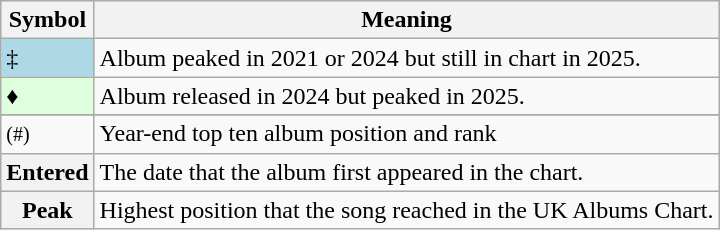<table Class="wikitable">
<tr>
<th>Symbol</th>
<th>Meaning</th>
</tr>
<tr>
<td bgcolor=lightblue>‡</td>
<td>Album peaked in 2021 or 2024 but still in chart in 2025.</td>
</tr>
<tr>
<td bgcolor="#ddffdd">♦</td>
<td>Album released in 2024 but peaked in 2025.</td>
</tr>
<tr>
</tr>
<tr>
<td><small>(#)</small></td>
<td>Year-end top ten album position and rank</td>
</tr>
<tr>
<th>Entered</th>
<td>The date that the album first appeared in the chart.</td>
</tr>
<tr>
<th>Peak</th>
<td>Highest position that the song reached in the UK Albums Chart.</td>
</tr>
</table>
